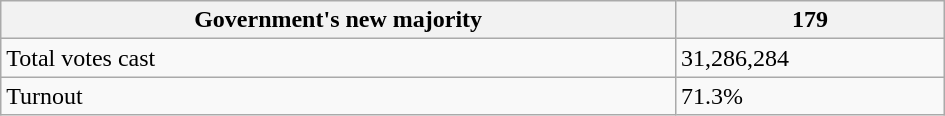<table class="wikitable" style="width:630px">
<tr>
<th>Government's new majority</th>
<th>179</th>
</tr>
<tr>
<td>Total votes cast</td>
<td>31,286,284</td>
</tr>
<tr>
<td>Turnout</td>
<td>71.3%</td>
</tr>
</table>
